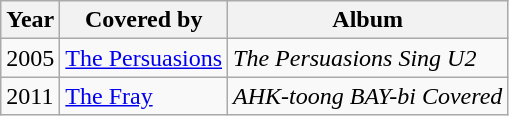<table class="wikitable">
<tr>
<th>Year</th>
<th>Covered by</th>
<th>Album</th>
</tr>
<tr>
<td>2005</td>
<td><a href='#'>The Persuasions</a></td>
<td><em>The Persuasions Sing U2</em></td>
</tr>
<tr>
<td>2011</td>
<td><a href='#'>The Fray</a></td>
<td><em>AHK-toong BAY-bi Covered</em></td>
</tr>
</table>
